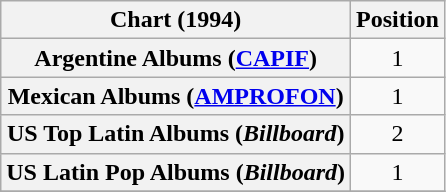<table class="wikitable sortable plainrowheaders">
<tr>
<th style="text-align:center;">Chart (1994)</th>
<th style="text-align:center;">Position</th>
</tr>
<tr>
<th scope="row" align="left">Argentine Albums (<a href='#'>CAPIF</a>)</th>
<td align="center">1</td>
</tr>
<tr>
<th scope="row" align="left">Mexican Albums (<a href='#'>AMPROFON</a>)</th>
<td align="center">1</td>
</tr>
<tr>
<th scope="row" align="left">US Top Latin Albums (<em>Billboard</em>)</th>
<td style="text-align:center;">2</td>
</tr>
<tr>
<th scope="row" align="left">US Latin Pop Albums (<em>Billboard</em>)</th>
<td style="text-align:center;">1</td>
</tr>
<tr>
</tr>
</table>
